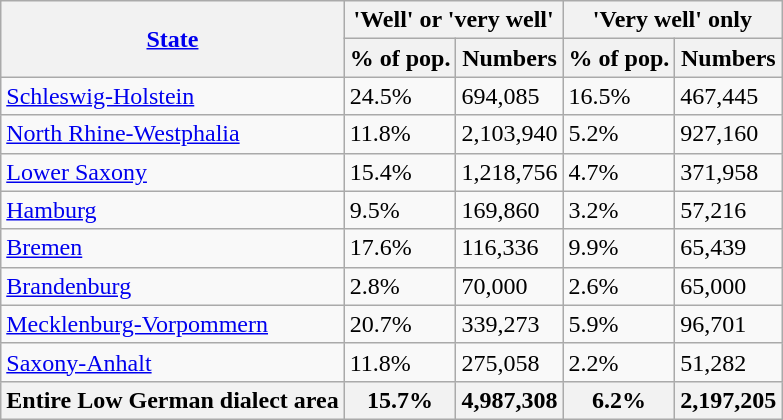<table class="wikitable sortable">
<tr>
<th rowspan=2><a href='#'>State</a></th>
<th colspan=2>'Well' or 'very well'</th>
<th colspan=2>'Very well' only</th>
</tr>
<tr>
<th>% of pop.</th>
<th>Numbers</th>
<th>% of pop.</th>
<th>Numbers</th>
</tr>
<tr>
<td><a href='#'>Schleswig-Holstein</a></td>
<td>24.5%</td>
<td>694,085</td>
<td>16.5%</td>
<td>467,445</td>
</tr>
<tr>
<td><a href='#'>North Rhine-Westphalia</a></td>
<td>11.8%</td>
<td>2,103,940</td>
<td>5.2%</td>
<td>927,160</td>
</tr>
<tr>
<td><a href='#'>Lower Saxony</a></td>
<td>15.4%</td>
<td>1,218,756</td>
<td>4.7%</td>
<td>371,958</td>
</tr>
<tr>
<td><a href='#'>Hamburg</a></td>
<td>9.5%</td>
<td>169,860</td>
<td>3.2%</td>
<td>57,216</td>
</tr>
<tr>
<td><a href='#'>Bremen</a></td>
<td>17.6%</td>
<td>116,336</td>
<td>9.9%</td>
<td>65,439</td>
</tr>
<tr>
<td><a href='#'>Brandenburg</a></td>
<td>2.8%</td>
<td>70,000</td>
<td>2.6%</td>
<td>65,000</td>
</tr>
<tr>
<td><a href='#'>Mecklenburg-Vorpommern</a></td>
<td>20.7%</td>
<td>339,273</td>
<td>5.9%</td>
<td>96,701</td>
</tr>
<tr>
<td><a href='#'>Saxony-Anhalt</a></td>
<td>11.8%</td>
<td>275,058</td>
<td>2.2%</td>
<td>51,282</td>
</tr>
<tr>
<th>Entire Low German dialect area</th>
<th>15.7%</th>
<th>4,987,308</th>
<th>6.2%</th>
<th>2,197,205</th>
</tr>
</table>
